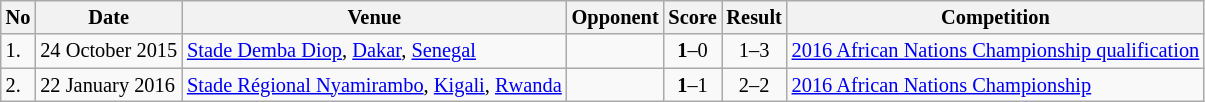<table class="wikitable" style="font-size:85%;">
<tr>
<th>No</th>
<th>Date</th>
<th>Venue</th>
<th>Opponent</th>
<th>Score</th>
<th>Result</th>
<th>Competition</th>
</tr>
<tr>
<td>1.</td>
<td>24 October 2015</td>
<td><a href='#'>Stade Demba Diop</a>, <a href='#'>Dakar</a>, <a href='#'>Senegal</a></td>
<td></td>
<td align=center><strong>1</strong>–0</td>
<td align=center>1–3</td>
<td><a href='#'>2016 African Nations Championship qualification</a></td>
</tr>
<tr>
<td>2.</td>
<td>22 January 2016</td>
<td><a href='#'>Stade Régional Nyamirambo</a>, <a href='#'>Kigali</a>, <a href='#'>Rwanda</a></td>
<td></td>
<td align=center><strong>1</strong>–1</td>
<td align=center>2–2</td>
<td><a href='#'>2016 African Nations Championship</a></td>
</tr>
</table>
